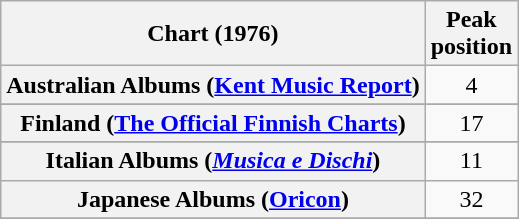<table class="wikitable sortable plainrowheaders">
<tr>
<th>Chart (1976)</th>
<th>Peak<br>position</th>
</tr>
<tr>
<th scope="row">Australian Albums (<a href='#'>Kent Music Report</a>)</th>
<td align="center">4</td>
</tr>
<tr>
</tr>
<tr>
</tr>
<tr>
</tr>
<tr>
<th scope="row">Finland (<a href='#'>The Official Finnish Charts</a>)</th>
<td align="center">17</td>
</tr>
<tr>
</tr>
<tr>
<th scope="row">Italian Albums (<em><a href='#'>Musica e Dischi</a></em>)</th>
<td align="center">11</td>
</tr>
<tr>
<th scope="row">Japanese Albums (<a href='#'>Oricon</a>)</th>
<td align="center">32</td>
</tr>
<tr>
</tr>
<tr>
</tr>
<tr>
</tr>
<tr>
</tr>
<tr>
</tr>
</table>
